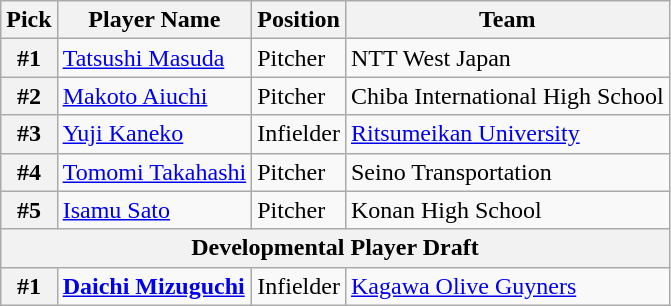<table class="wikitable">
<tr>
<th>Pick</th>
<th>Player Name</th>
<th>Position</th>
<th>Team</th>
</tr>
<tr>
<th>#1</th>
<td><a href='#'>Tatsushi Masuda</a></td>
<td>Pitcher</td>
<td>NTT West Japan</td>
</tr>
<tr>
<th>#2</th>
<td><a href='#'>Makoto Aiuchi</a></td>
<td>Pitcher</td>
<td>Chiba International High School</td>
</tr>
<tr>
<th>#3</th>
<td><a href='#'>Yuji Kaneko</a></td>
<td>Infielder</td>
<td><a href='#'>Ritsumeikan University</a></td>
</tr>
<tr>
<th>#4</th>
<td><a href='#'>Tomomi Takahashi</a></td>
<td>Pitcher</td>
<td>Seino Transportation</td>
</tr>
<tr>
<th>#5</th>
<td><a href='#'>Isamu Sato</a></td>
<td>Pitcher</td>
<td>Konan High School</td>
</tr>
<tr>
<th colspan="5">Developmental Player Draft</th>
</tr>
<tr>
<th>#1</th>
<td><strong><a href='#'>Daichi Mizuguchi</a></strong></td>
<td>Infielder</td>
<td><a href='#'>Kagawa Olive Guyners</a></td>
</tr>
</table>
